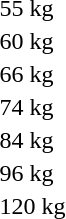<table>
<tr>
<td rowspan=2>55 kg</td>
<td rowspan=2></td>
<td rowspan=2></td>
<td></td>
</tr>
<tr>
<td></td>
</tr>
<tr>
<td rowspan=2>60 kg</td>
<td rowspan=2></td>
<td rowspan=2></td>
<td></td>
</tr>
<tr>
<td></td>
</tr>
<tr>
<td rowspan=2>66 kg</td>
<td rowspan=2></td>
<td rowspan=2></td>
<td></td>
</tr>
<tr>
<td></td>
</tr>
<tr>
<td rowspan=2>74 kg</td>
<td rowspan=2></td>
<td rowspan=2></td>
<td></td>
</tr>
<tr>
<td></td>
</tr>
<tr>
<td rowspan=2>84 kg</td>
<td rowspan=2></td>
<td rowspan=2></td>
<td></td>
</tr>
<tr>
<td></td>
</tr>
<tr>
<td rowspan=2>96 kg</td>
<td rowspan=2></td>
<td rowspan=2></td>
<td></td>
</tr>
<tr>
<td></td>
</tr>
<tr>
<td rowspan=2>120 kg</td>
<td rowspan=2></td>
<td rowspan=2></td>
<td></td>
</tr>
<tr>
<td></td>
</tr>
</table>
